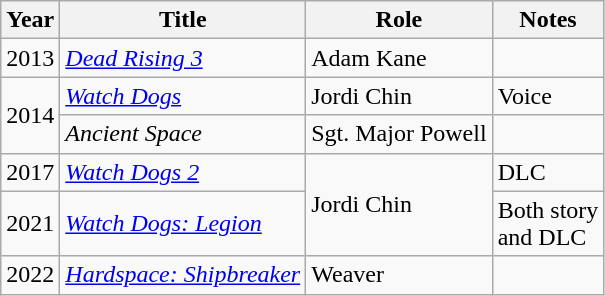<table class="wikitable sortable">
<tr>
<th>Year</th>
<th>Title</th>
<th>Role</th>
<th class="unsortable">Notes</th>
</tr>
<tr>
<td>2013</td>
<td><em><a href='#'>Dead Rising 3</a></em></td>
<td>Adam Kane</td>
<td></td>
</tr>
<tr>
<td rowspan="2">2014</td>
<td><em><a href='#'>Watch Dogs</a></em></td>
<td>Jordi Chin</td>
<td>Voice</td>
</tr>
<tr>
<td><em>Ancient Space</em></td>
<td>Sgt. Major Powell</td>
<td></td>
</tr>
<tr>
<td>2017</td>
<td><em><a href='#'>Watch Dogs 2</a></em></td>
<td rowspan="2">Jordi Chin</td>
<td>DLC</td>
</tr>
<tr>
<td>2021</td>
<td><em><a href='#'>Watch Dogs: Legion</a></em></td>
<td>Both story<br>and DLC</td>
</tr>
<tr>
<td>2022</td>
<td><em><a href='#'>Hardspace: Shipbreaker</a></em></td>
<td>Weaver</td>
<td></td>
</tr>
</table>
